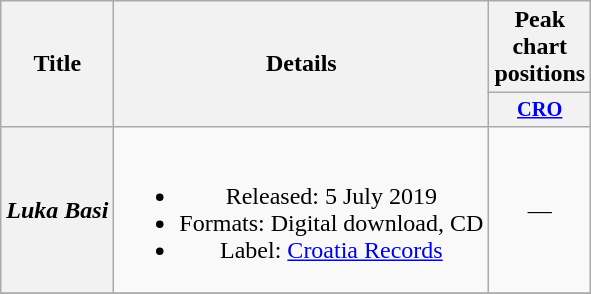<table class="wikitable plainrowheaders" style="text-align:center;">
<tr>
<th scope="col" rowspan="2">Title</th>
<th scope="col" rowspan="2">Details</th>
<th scope="col" colspan="1">Peak chart positions</th>
</tr>
<tr>
<th scope="col" style="width:3em;font-size:85%;"><a href='#'>CRO</a></th>
</tr>
<tr>
<th scope="row"><em>Luka Basi</em></th>
<td><br><ul><li>Released: 5 July 2019</li><li>Formats: Digital download, CD</li><li>Label: <a href='#'>Croatia Records</a></li></ul></td>
<td>—</td>
</tr>
<tr>
</tr>
</table>
